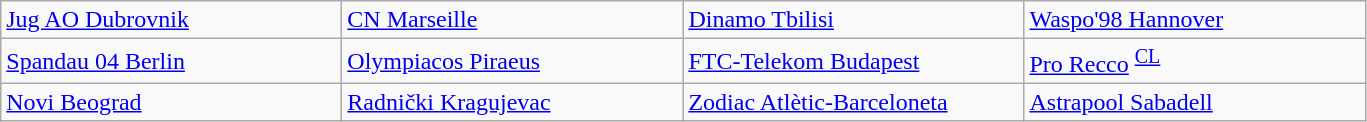<table class="wikitable">
<tr>
<td width=220px> <a href='#'>Jug AO Dubrovnik</a></td>
<td width=220px> <a href='#'>CN Marseille</a></td>
<td width=220px> <a href='#'>Dinamo Tbilisi</a></td>
<td width=220px> <a href='#'>Waspo'98 Hannover</a></td>
</tr>
<tr>
<td> <a href='#'>Spandau 04 Berlin</a></td>
<td> <a href='#'>Olympiacos Piraeus</a></td>
<td> <a href='#'>FTC-Telekom Budapest</a></td>
<td> <a href='#'>Pro Recco</a> <sup><a href='#'>CL</a></sup></td>
</tr>
<tr>
<td> <a href='#'>Novi Beograd</a></td>
<td> <a href='#'>Radnički Kragujevac</a></td>
<td> <a href='#'>Zodiac Atlètic-Barceloneta</a></td>
<td> <a href='#'>Astrapool Sabadell</a></td>
</tr>
</table>
